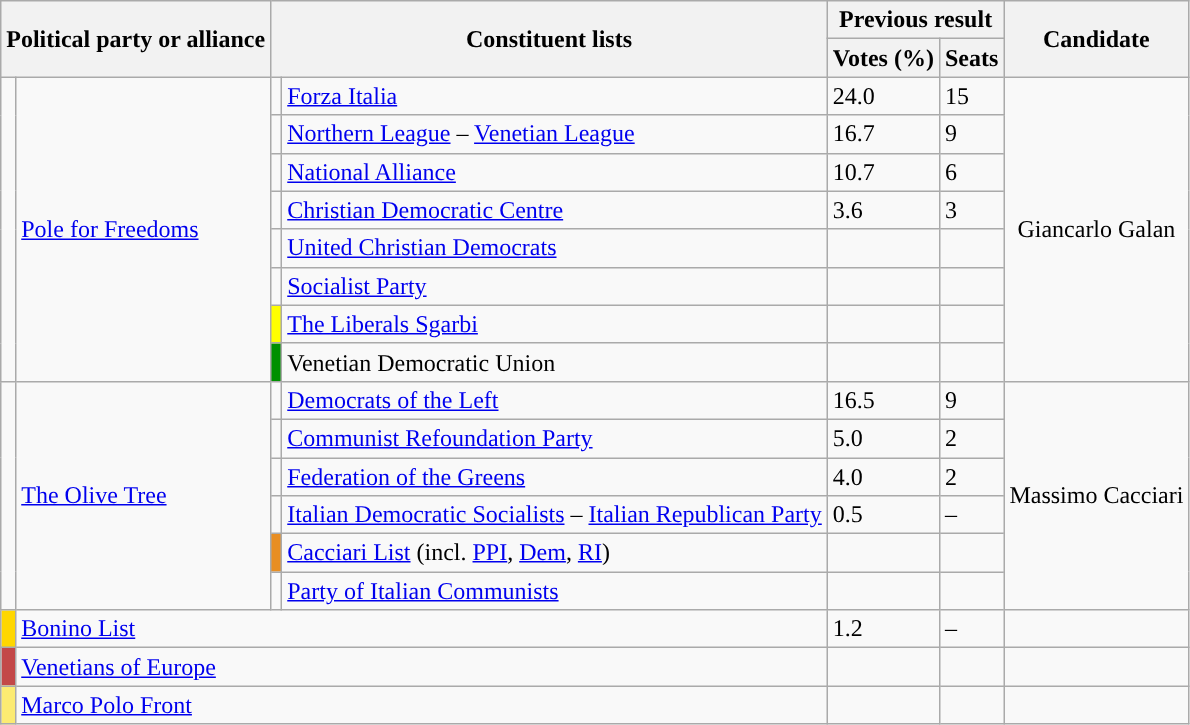<table class="wikitable" style="text-align:left">
<tr>
<th colspan=2 rowspan="2">Political party or alliance</th>
<th colspan=2 rowspan="2">Constituent lists</th>
<th colspan="2">Previous result</th>
<th rowspan="2">Candidate</th>
</tr>
<tr>
<th>Votes (%)</th>
<th>Seats</th>
</tr>
<tr>
<td rowspan="8" style="background:"></td>
<td rowspan=8><a href='#'>Pole for Freedoms</a></td>
<td></td>
<td style="text-align:left;"><a href='#'>Forza Italia</a></td>
<td>24.0</td>
<td>15</td>
<td rowspan="8" style="text-align: center;">Giancarlo Galan</td>
</tr>
<tr>
<td></td>
<td style="text-align:left;"><a href='#'>Northern League</a> – <a href='#'>Venetian League</a></td>
<td>16.7</td>
<td>9</td>
</tr>
<tr>
<td></td>
<td style="text-align:left;"><a href='#'>National Alliance</a></td>
<td>10.7</td>
<td>6</td>
</tr>
<tr>
<td></td>
<td style="text-align:left;"><a href='#'>Christian Democratic Centre</a></td>
<td>3.6</td>
<td>3</td>
</tr>
<tr>
<td></td>
<td style="text-align:left;"><a href='#'>United Christian Democrats</a></td>
<td></td>
<td></td>
</tr>
<tr>
<td></td>
<td style="text-align:left;"><a href='#'>Socialist Party</a></td>
<td></td>
<td></td>
</tr>
<tr>
<td bgcolor="yellow"></td>
<td style="text-align:left;"><a href='#'>The Liberals Sgarbi</a></td>
<td></td>
<td></td>
</tr>
<tr>
<td bgcolor="#009000"></td>
<td style="text-align:left;">Venetian Democratic Union</td>
<td></td>
<td></td>
</tr>
<tr>
<td rowspan="6"></td>
<td rowspan="6"><a href='#'>The Olive Tree</a></td>
<td></td>
<td><a href='#'>Democrats of the Left</a></td>
<td>16.5</td>
<td>9</td>
<td rowspan="6" style="text-align: center;">Massimo Cacciari</td>
</tr>
<tr>
<td></td>
<td><a href='#'>Communist Refoundation Party</a></td>
<td>5.0</td>
<td>2</td>
</tr>
<tr>
<td></td>
<td><a href='#'>Federation of the Greens</a></td>
<td>4.0</td>
<td>2</td>
</tr>
<tr>
<td></td>
<td style="text-align:left;"><a href='#'>Italian Democratic Socialists</a> – <a href='#'>Italian Republican Party</a></td>
<td>0.5</td>
<td>–</td>
</tr>
<tr>
<td bgcolor="#E88E23"></td>
<td style="text-align:left;"><a href='#'>Cacciari List</a> (incl. <a href='#'>PPI</a>, <a href='#'>Dem</a>, <a href='#'>RI</a>)</td>
<td></td>
<td></td>
</tr>
<tr>
<td></td>
<td style="text-align:left;"><a href='#'>Party of Italian Communists</a></td>
<td></td>
<td></td>
</tr>
<tr>
<td bgcolor="gold"></td>
<td colspan="3"><a href='#'>Bonino List</a></td>
<td>1.2</td>
<td>–</td>
<td></td>
</tr>
<tr>
<td bgcolor="#C34848"></td>
<td colspan="3"><a href='#'>Venetians of Europe</a></td>
<td></td>
<td></td>
<td></td>
</tr>
<tr>
<td bgcolor="#FCEB72"></td>
<td colspan="3"><a href='#'>Marco Polo Front</a></td>
<td></td>
<td></td>
<td></td>
</tr>
</table>
